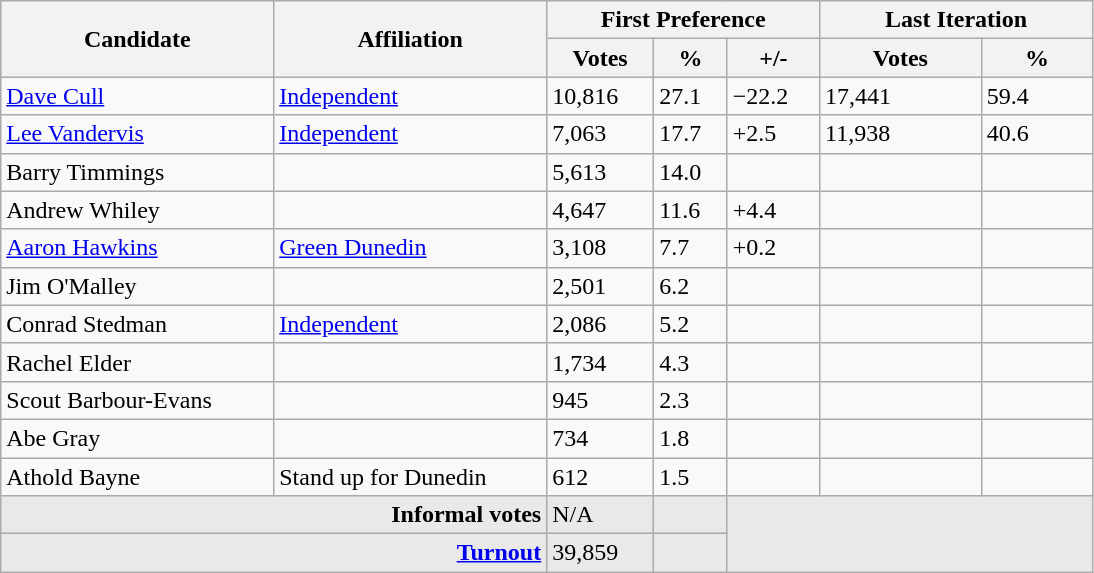<table class="wikitable">
<tr style="background:#e9e9e9;">
<th rowspan=2 width="20%">Candidate</th>
<th rowspan=2 width="20%">Affiliation</th>
<th colspan=3 width="20%">First Preference</th>
<th colspan=2 width="20%">Last Iteration</th>
</tr>
<tr style="background:#e9e9e9;">
<th>Votes</th>
<th>%</th>
<th>+/-</th>
<th>Votes</th>
<th>%</th>
</tr>
<tr>
<td><a href='#'>Dave Cull</a></td>
<td><a href='#'>Independent</a></td>
<td>10,816</td>
<td>27.1</td>
<td>−22.2</td>
<td>17,441</td>
<td>59.4</td>
</tr>
<tr>
<td><a href='#'>Lee Vandervis</a></td>
<td><a href='#'>Independent</a></td>
<td>7,063</td>
<td>17.7</td>
<td>+2.5</td>
<td>11,938</td>
<td>40.6</td>
</tr>
<tr>
<td>Barry Timmings</td>
<td></td>
<td>5,613</td>
<td>14.0</td>
<td></td>
<td></td>
<td></td>
</tr>
<tr>
<td>Andrew Whiley</td>
<td></td>
<td>4,647</td>
<td>11.6</td>
<td>+4.4</td>
<td></td>
<td></td>
</tr>
<tr>
<td><a href='#'>Aaron Hawkins</a></td>
<td><a href='#'>Green Dunedin</a></td>
<td>3,108</td>
<td>7.7</td>
<td>+0.2</td>
<td></td>
<td></td>
</tr>
<tr>
<td>Jim O'Malley</td>
<td></td>
<td>2,501</td>
<td>6.2</td>
<td></td>
<td></td>
<td></td>
</tr>
<tr>
<td>Conrad Stedman</td>
<td><a href='#'>Independent</a></td>
<td>2,086</td>
<td>5.2</td>
<td></td>
<td></td>
<td></td>
</tr>
<tr>
<td>Rachel Elder</td>
<td></td>
<td>1,734</td>
<td>4.3</td>
<td></td>
<td></td>
<td></td>
</tr>
<tr>
<td>Scout Barbour-Evans</td>
<td></td>
<td>945</td>
<td>2.3</td>
<td></td>
<td></td>
<td></td>
</tr>
<tr>
<td>Abe Gray</td>
<td></td>
<td>734</td>
<td>1.8</td>
<td></td>
<td></td>
<td></td>
</tr>
<tr>
<td>Athold Bayne</td>
<td>Stand up for Dunedin</td>
<td>612</td>
<td>1.5</td>
<td></td>
<td></td>
<td></td>
</tr>
<tr style="background:#e9e9e9;">
<td colspan=2 align=right><strong>Informal votes </strong></td>
<td>N/A </td>
<td></td>
<td rowspan=2 colspan=3></td>
</tr>
<tr style="background:#e9e9e9;">
<td colspan=2 align=right><strong><a href='#'>Turnout</a></strong></td>
<td>39,859</td>
<td></td>
</tr>
</table>
